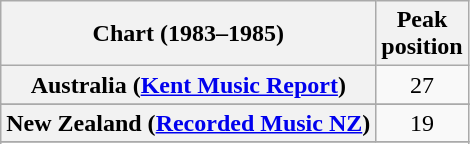<table class="wikitable sortable plainrowheaders" style="text-align:center">
<tr>
<th>Chart (1983–1985)</th>
<th>Peak<br>position</th>
</tr>
<tr>
<th scope="row">Australia (<a href='#'>Kent Music Report</a>)</th>
<td>27</td>
</tr>
<tr>
</tr>
<tr>
</tr>
<tr>
</tr>
<tr>
</tr>
<tr>
<th scope="row">New Zealand (<a href='#'>Recorded Music NZ</a>)</th>
<td>19</td>
</tr>
<tr>
</tr>
<tr>
</tr>
<tr>
</tr>
</table>
